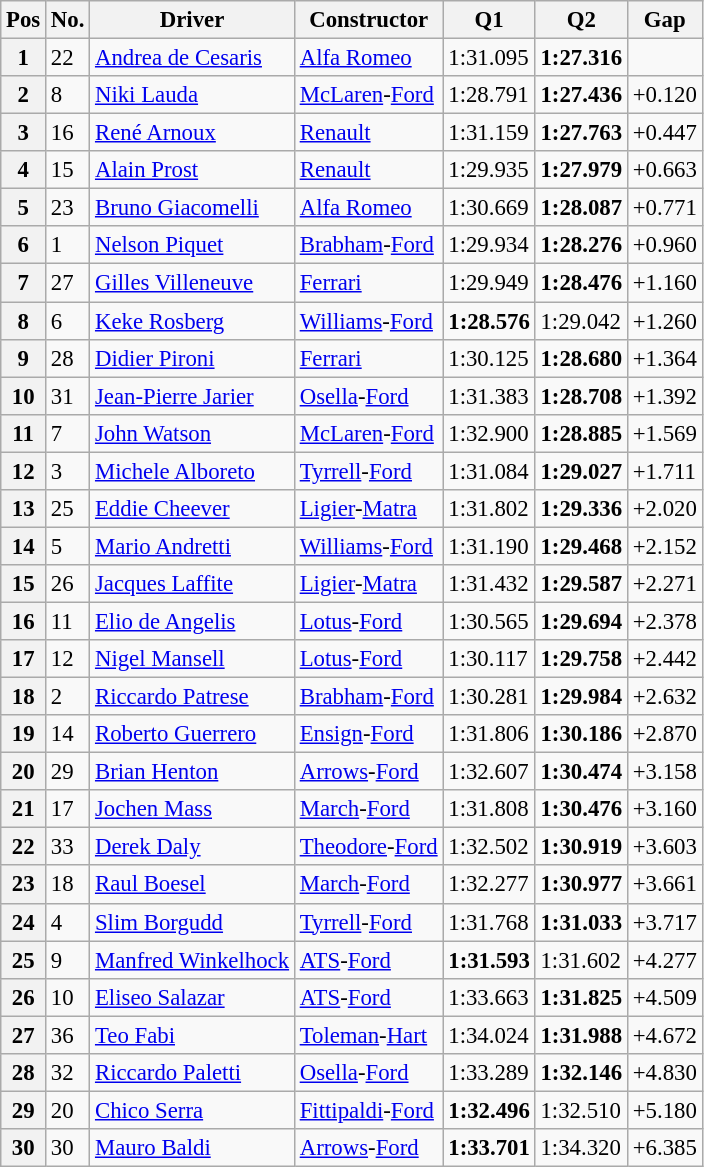<table class="wikitable sortable" style="font-size:95%;">
<tr>
<th>Pos</th>
<th>No.</th>
<th>Driver</th>
<th>Constructor</th>
<th>Q1</th>
<th>Q2</th>
<th>Gap</th>
</tr>
<tr>
<th>1</th>
<td>22</td>
<td> <a href='#'>Andrea de Cesaris</a></td>
<td><a href='#'>Alfa Romeo</a></td>
<td>1:31.095</td>
<td><strong>1:27.316</strong></td>
<td></td>
</tr>
<tr>
<th>2</th>
<td>8</td>
<td> <a href='#'>Niki Lauda</a></td>
<td><a href='#'>McLaren</a>-<a href='#'>Ford</a></td>
<td>1:28.791</td>
<td><strong>1:27.436</strong></td>
<td>+0.120</td>
</tr>
<tr>
<th>3</th>
<td>16</td>
<td> <a href='#'>René Arnoux</a></td>
<td><a href='#'>Renault</a></td>
<td>1:31.159</td>
<td><strong>1:27.763</strong></td>
<td>+0.447</td>
</tr>
<tr>
<th>4</th>
<td>15</td>
<td> <a href='#'>Alain Prost</a></td>
<td><a href='#'>Renault</a></td>
<td>1:29.935</td>
<td><strong>1:27.979</strong></td>
<td>+0.663</td>
</tr>
<tr>
<th>5</th>
<td>23</td>
<td> <a href='#'>Bruno Giacomelli</a></td>
<td><a href='#'>Alfa Romeo</a></td>
<td>1:30.669</td>
<td><strong>1:28.087</strong></td>
<td>+0.771</td>
</tr>
<tr>
<th>6</th>
<td>1</td>
<td> <a href='#'>Nelson Piquet</a></td>
<td><a href='#'>Brabham</a>-<a href='#'>Ford</a></td>
<td>1:29.934</td>
<td><strong>1:28.276</strong></td>
<td>+0.960</td>
</tr>
<tr>
<th>7</th>
<td>27</td>
<td> <a href='#'>Gilles Villeneuve</a></td>
<td><a href='#'>Ferrari</a></td>
<td>1:29.949</td>
<td><strong>1:28.476</strong></td>
<td>+1.160</td>
</tr>
<tr>
<th>8</th>
<td>6</td>
<td> <a href='#'>Keke Rosberg</a></td>
<td><a href='#'>Williams</a>-<a href='#'>Ford</a></td>
<td><strong>1:28.576</strong></td>
<td>1:29.042</td>
<td>+1.260</td>
</tr>
<tr>
<th>9</th>
<td>28</td>
<td> <a href='#'>Didier Pironi</a></td>
<td><a href='#'>Ferrari</a></td>
<td>1:30.125</td>
<td><strong>1:28.680</strong></td>
<td>+1.364</td>
</tr>
<tr>
<th>10</th>
<td>31</td>
<td> <a href='#'>Jean-Pierre Jarier</a></td>
<td><a href='#'>Osella</a>-<a href='#'>Ford</a></td>
<td>1:31.383</td>
<td><strong>1:28.708</strong></td>
<td>+1.392</td>
</tr>
<tr>
<th>11</th>
<td>7</td>
<td> <a href='#'>John Watson</a></td>
<td><a href='#'>McLaren</a>-<a href='#'>Ford</a></td>
<td>1:32.900</td>
<td><strong>1:28.885</strong></td>
<td>+1.569</td>
</tr>
<tr>
<th>12</th>
<td>3</td>
<td> <a href='#'>Michele Alboreto</a></td>
<td><a href='#'>Tyrrell</a>-<a href='#'>Ford</a></td>
<td>1:31.084</td>
<td><strong>1:29.027</strong></td>
<td>+1.711</td>
</tr>
<tr>
<th>13</th>
<td>25</td>
<td> <a href='#'>Eddie Cheever</a></td>
<td><a href='#'>Ligier</a>-<a href='#'>Matra</a></td>
<td>1:31.802</td>
<td><strong>1:29.336</strong></td>
<td>+2.020</td>
</tr>
<tr>
<th>14</th>
<td>5</td>
<td> <a href='#'>Mario Andretti</a></td>
<td><a href='#'>Williams</a>-<a href='#'>Ford</a></td>
<td>1:31.190</td>
<td><strong>1:29.468</strong></td>
<td>+2.152</td>
</tr>
<tr>
<th>15</th>
<td>26</td>
<td> <a href='#'>Jacques Laffite</a></td>
<td><a href='#'>Ligier</a>-<a href='#'>Matra</a></td>
<td>1:31.432</td>
<td><strong>1:29.587</strong></td>
<td>+2.271</td>
</tr>
<tr>
<th>16</th>
<td>11</td>
<td> <a href='#'>Elio de Angelis</a></td>
<td><a href='#'>Lotus</a>-<a href='#'>Ford</a></td>
<td>1:30.565</td>
<td><strong>1:29.694</strong></td>
<td>+2.378</td>
</tr>
<tr>
<th>17</th>
<td>12</td>
<td> <a href='#'>Nigel Mansell</a></td>
<td><a href='#'>Lotus</a>-<a href='#'>Ford</a></td>
<td>1:30.117</td>
<td><strong>1:29.758</strong></td>
<td>+2.442</td>
</tr>
<tr>
<th>18</th>
<td>2</td>
<td> <a href='#'>Riccardo Patrese</a></td>
<td><a href='#'>Brabham</a>-<a href='#'>Ford</a></td>
<td>1:30.281</td>
<td><strong>1:29.984</strong></td>
<td>+2.632</td>
</tr>
<tr>
<th>19</th>
<td>14</td>
<td> <a href='#'>Roberto Guerrero</a></td>
<td><a href='#'>Ensign</a>-<a href='#'>Ford</a></td>
<td>1:31.806</td>
<td><strong>1:30.186</strong></td>
<td>+2.870</td>
</tr>
<tr>
<th>20</th>
<td>29</td>
<td> <a href='#'>Brian Henton</a></td>
<td><a href='#'>Arrows</a>-<a href='#'>Ford</a></td>
<td>1:32.607</td>
<td><strong>1:30.474</strong></td>
<td>+3.158</td>
</tr>
<tr>
<th>21</th>
<td>17</td>
<td> <a href='#'>Jochen Mass</a></td>
<td><a href='#'>March</a>-<a href='#'>Ford</a></td>
<td>1:31.808</td>
<td><strong>1:30.476</strong></td>
<td>+3.160</td>
</tr>
<tr>
<th>22</th>
<td>33</td>
<td> <a href='#'>Derek Daly</a></td>
<td><a href='#'>Theodore</a>-<a href='#'>Ford</a></td>
<td>1:32.502</td>
<td><strong>1:30.919</strong></td>
<td>+3.603</td>
</tr>
<tr>
<th>23</th>
<td>18</td>
<td> <a href='#'>Raul Boesel</a></td>
<td><a href='#'>March</a>-<a href='#'>Ford</a></td>
<td>1:32.277</td>
<td><strong>1:30.977</strong></td>
<td>+3.661</td>
</tr>
<tr>
<th>24</th>
<td>4</td>
<td> <a href='#'>Slim Borgudd</a></td>
<td><a href='#'>Tyrrell</a>-<a href='#'>Ford</a></td>
<td>1:31.768</td>
<td><strong>1:31.033</strong></td>
<td>+3.717</td>
</tr>
<tr>
<th>25</th>
<td>9</td>
<td> <a href='#'>Manfred Winkelhock</a></td>
<td><a href='#'>ATS</a>-<a href='#'>Ford</a></td>
<td><strong>1:31.593</strong></td>
<td>1:31.602</td>
<td>+4.277</td>
</tr>
<tr>
<th>26</th>
<td>10</td>
<td> <a href='#'>Eliseo Salazar</a></td>
<td><a href='#'>ATS</a>-<a href='#'>Ford</a></td>
<td>1:33.663</td>
<td><strong>1:31.825</strong></td>
<td>+4.509</td>
</tr>
<tr>
<th>27</th>
<td>36</td>
<td> <a href='#'>Teo Fabi</a></td>
<td><a href='#'>Toleman</a>-<a href='#'>Hart</a></td>
<td>1:34.024</td>
<td><strong>1:31.988</strong></td>
<td>+4.672</td>
</tr>
<tr>
<th>28</th>
<td>32</td>
<td> <a href='#'>Riccardo Paletti</a></td>
<td><a href='#'>Osella</a>-<a href='#'>Ford</a></td>
<td>1:33.289</td>
<td><strong>1:32.146</strong></td>
<td>+4.830</td>
</tr>
<tr>
<th>29</th>
<td>20</td>
<td> <a href='#'>Chico Serra</a></td>
<td><a href='#'>Fittipaldi</a>-<a href='#'>Ford</a></td>
<td><strong>1:32.496</strong></td>
<td>1:32.510</td>
<td>+5.180</td>
</tr>
<tr>
<th>30</th>
<td>30</td>
<td> <a href='#'>Mauro Baldi</a></td>
<td><a href='#'>Arrows</a>-<a href='#'>Ford</a></td>
<td><strong>1:33.701</strong></td>
<td>1:34.320</td>
<td>+6.385</td>
</tr>
</table>
